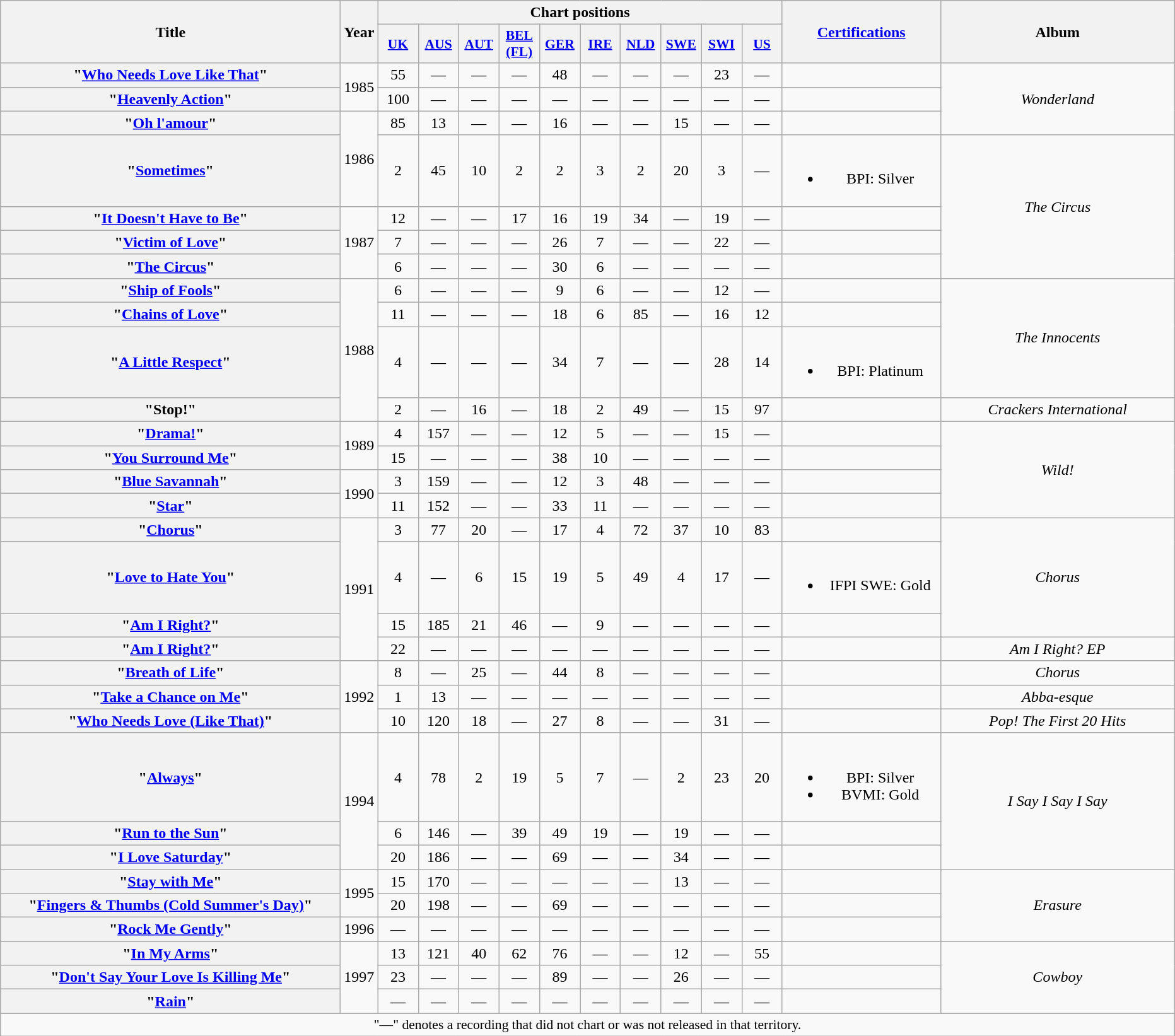<table class="wikitable plainrowheaders" style="text-align:center;">
<tr>
<th scope="col" rowspan="2" style="width:22em;">Title</th>
<th scope="col" rowspan="2">Year</th>
<th scope="col" colspan="10">Chart positions</th>
<th scope="col" rowspan="2" style="width:10em;"><a href='#'>Certifications</a></th>
<th scope="col" rowspan="2" style="width:15em;">Album</th>
</tr>
<tr>
<th scope="col" style="width:2.5em;font-size:90%;"><a href='#'>UK</a><br></th>
<th scope="col" style="width:2.5em;font-size:90%;"><a href='#'>AUS</a><br></th>
<th scope="col" style="width:2.5em;font-size:90%;"><a href='#'>AUT</a><br></th>
<th scope="col" style="width:2.5em;font-size:90%;"><a href='#'>BEL (FL)</a><br></th>
<th scope="col" style="width:2.5em;font-size:90%;"><a href='#'>GER</a><br></th>
<th scope="col" style="width:2.5em;font-size:90%;"><a href='#'>IRE</a><br></th>
<th scope="col" style="width:2.5em;font-size:90%;"><a href='#'>NLD</a><br></th>
<th scope="col" style="width:2.5em;font-size:90%;"><a href='#'>SWE</a><br></th>
<th scope="col" style="width:2.5em;font-size:90%;"><a href='#'>SWI</a><br></th>
<th scope="col" style="width:2.5em;font-size:90%;"><a href='#'>US</a><br></th>
</tr>
<tr>
<th scope="row">"<a href='#'>Who Needs Love Like That</a>"</th>
<td rowspan="2">1985</td>
<td>55</td>
<td>—</td>
<td>—</td>
<td>—</td>
<td>48</td>
<td>—</td>
<td>—</td>
<td>—</td>
<td>23</td>
<td>—</td>
<td></td>
<td rowspan="3"><em>Wonderland</em></td>
</tr>
<tr>
<th scope="row">"<a href='#'>Heavenly Action</a>"</th>
<td>100</td>
<td>—</td>
<td>—</td>
<td>—</td>
<td>—</td>
<td>—</td>
<td>—</td>
<td>—</td>
<td>—</td>
<td>—</td>
<td></td>
</tr>
<tr>
<th scope="row">"<a href='#'>Oh l'amour</a>"</th>
<td rowspan="2">1986</td>
<td>85</td>
<td>13</td>
<td>—</td>
<td>—</td>
<td>16</td>
<td>—</td>
<td>—</td>
<td>15</td>
<td>—</td>
<td>—</td>
<td></td>
</tr>
<tr>
<th scope="row">"<a href='#'>Sometimes</a>"</th>
<td>2</td>
<td>45</td>
<td>10</td>
<td>2</td>
<td>2</td>
<td>3</td>
<td>2</td>
<td>20</td>
<td>3</td>
<td>—</td>
<td><br><ul><li>BPI: Silver</li></ul></td>
<td rowspan="4"><em>The Circus</em></td>
</tr>
<tr>
<th scope="row">"<a href='#'>It Doesn't Have to Be</a>"</th>
<td rowspan="3">1987</td>
<td>12</td>
<td>—</td>
<td>—</td>
<td>17</td>
<td>16</td>
<td>19</td>
<td>34</td>
<td>—</td>
<td>19</td>
<td>—</td>
<td></td>
</tr>
<tr>
<th scope="row">"<a href='#'>Victim of Love</a>"</th>
<td>7</td>
<td>—</td>
<td>—</td>
<td>—</td>
<td>26</td>
<td>7</td>
<td>—</td>
<td>—</td>
<td>22</td>
<td>—</td>
<td></td>
</tr>
<tr>
<th scope="row">"<a href='#'>The Circus</a>"</th>
<td>6</td>
<td>—</td>
<td>—</td>
<td>—</td>
<td>30</td>
<td>6</td>
<td>—</td>
<td>—</td>
<td>—</td>
<td>—</td>
<td></td>
</tr>
<tr>
<th scope="row">"<a href='#'>Ship of Fools</a>"</th>
<td rowspan="4">1988</td>
<td>6</td>
<td>—</td>
<td>—</td>
<td>—</td>
<td>9</td>
<td>6</td>
<td>—</td>
<td>—</td>
<td>12</td>
<td>—</td>
<td></td>
<td rowspan="3"><em>The Innocents</em></td>
</tr>
<tr>
<th scope="row">"<a href='#'>Chains of Love</a>"</th>
<td>11</td>
<td>—</td>
<td>—</td>
<td>—</td>
<td>18</td>
<td>6</td>
<td>85</td>
<td>—</td>
<td>16</td>
<td>12</td>
<td></td>
</tr>
<tr>
<th scope="row">"<a href='#'>A Little Respect</a>"</th>
<td>4</td>
<td>—</td>
<td>—</td>
<td>—</td>
<td>34</td>
<td>7</td>
<td>—</td>
<td>—</td>
<td>28</td>
<td>14</td>
<td><br><ul><li>BPI: Platinum</li></ul></td>
</tr>
<tr>
<th scope="row">"Stop!"</th>
<td>2</td>
<td>—</td>
<td>16</td>
<td>—</td>
<td>18</td>
<td>2</td>
<td>49</td>
<td>—</td>
<td>15</td>
<td>97</td>
<td></td>
<td><em>Crackers International</em></td>
</tr>
<tr>
<th scope="row">"<a href='#'>Drama!</a>"</th>
<td rowspan="2">1989</td>
<td>4</td>
<td>157</td>
<td>—</td>
<td>—</td>
<td>12</td>
<td>5</td>
<td>—</td>
<td>—</td>
<td>15</td>
<td>—</td>
<td></td>
<td rowspan="4"><em>Wild!</em></td>
</tr>
<tr>
<th scope="row">"<a href='#'>You Surround Me</a>"</th>
<td>15</td>
<td>—</td>
<td>—</td>
<td>—</td>
<td>38</td>
<td>10</td>
<td>—</td>
<td>—</td>
<td>—</td>
<td>—</td>
<td></td>
</tr>
<tr>
<th scope="row">"<a href='#'>Blue Savannah</a>"</th>
<td rowspan="2">1990</td>
<td>3</td>
<td>159</td>
<td>—</td>
<td>—</td>
<td>12</td>
<td>3</td>
<td>48</td>
<td>—</td>
<td>—</td>
<td>—</td>
<td></td>
</tr>
<tr>
<th scope="row">"<a href='#'>Star</a>"</th>
<td>11</td>
<td>152</td>
<td>—</td>
<td>—</td>
<td>33</td>
<td>11</td>
<td>—</td>
<td>—</td>
<td>—</td>
<td>—</td>
<td></td>
</tr>
<tr>
<th scope="row">"<a href='#'>Chorus</a>"</th>
<td rowspan="4">1991</td>
<td>3</td>
<td>77</td>
<td>20</td>
<td>—</td>
<td>17</td>
<td>4</td>
<td>72</td>
<td>37</td>
<td>10</td>
<td>83</td>
<td></td>
<td rowspan="3"><em>Chorus</em></td>
</tr>
<tr>
<th scope="row">"<a href='#'>Love to Hate You</a>"</th>
<td>4</td>
<td>—</td>
<td>6</td>
<td>15</td>
<td>19</td>
<td>5</td>
<td>49</td>
<td>4</td>
<td>17</td>
<td>—</td>
<td><br><ul><li>IFPI SWE: Gold</li></ul></td>
</tr>
<tr>
<th scope="row">"<a href='#'>Am I Right?</a>"</th>
<td>15</td>
<td>185</td>
<td>21</td>
<td>46</td>
<td>—</td>
<td>9</td>
<td>—</td>
<td>—</td>
<td>—</td>
<td>—</td>
<td></td>
</tr>
<tr>
<th scope="row">"<a href='#'>Am I Right?</a>" </th>
<td>22</td>
<td>—</td>
<td>—</td>
<td>—</td>
<td>—</td>
<td>—</td>
<td>—</td>
<td>—</td>
<td>—</td>
<td>—</td>
<td></td>
<td><em>Am I Right? EP</em></td>
</tr>
<tr>
<th scope="row">"<a href='#'>Breath of Life</a>"</th>
<td rowspan="3">1992</td>
<td>8</td>
<td>—</td>
<td>25</td>
<td>—</td>
<td>44</td>
<td>8</td>
<td>—</td>
<td>—</td>
<td>—</td>
<td>—</td>
<td></td>
<td><em>Chorus</em></td>
</tr>
<tr>
<th scope="row">"<a href='#'>Take a Chance on Me</a>"</th>
<td>1</td>
<td>13</td>
<td>—</td>
<td>—</td>
<td>—</td>
<td>—</td>
<td>—</td>
<td>—</td>
<td>—</td>
<td>—</td>
<td></td>
<td><em>Abba-esque</em></td>
</tr>
<tr>
<th scope="row">"<a href='#'>Who Needs Love (Like That)</a>" </th>
<td>10</td>
<td>120</td>
<td>18</td>
<td>—</td>
<td>27</td>
<td>8</td>
<td>—</td>
<td>—</td>
<td>31</td>
<td>—</td>
<td></td>
<td><em>Pop! The First 20 Hits</em></td>
</tr>
<tr>
<th scope="row">"<a href='#'>Always</a>"</th>
<td rowspan="3">1994</td>
<td>4</td>
<td>78</td>
<td>2</td>
<td>19</td>
<td>5</td>
<td>7</td>
<td>—</td>
<td>2</td>
<td>23</td>
<td>20</td>
<td><br><ul><li>BPI: Silver</li><li>BVMI: Gold</li></ul></td>
<td rowspan="3"><em>I Say I Say I Say</em></td>
</tr>
<tr>
<th scope="row">"<a href='#'>Run to the Sun</a>"</th>
<td>6</td>
<td>146</td>
<td>—</td>
<td>39</td>
<td>49</td>
<td>19</td>
<td>—</td>
<td>19</td>
<td>—</td>
<td>—</td>
<td></td>
</tr>
<tr>
<th scope="row">"<a href='#'>I Love Saturday</a>"</th>
<td>20</td>
<td>186</td>
<td>—</td>
<td>—</td>
<td>69</td>
<td>—</td>
<td>—</td>
<td>34</td>
<td>—</td>
<td>—</td>
<td></td>
</tr>
<tr>
<th scope="row">"<a href='#'>Stay with Me</a>"</th>
<td rowspan="2">1995</td>
<td>15</td>
<td>170</td>
<td>—</td>
<td>—</td>
<td>—</td>
<td>—</td>
<td>—</td>
<td>13</td>
<td>—</td>
<td>—</td>
<td></td>
<td rowspan="3"><em>Erasure</em></td>
</tr>
<tr>
<th scope="row">"<a href='#'>Fingers & Thumbs (Cold Summer's Day)</a>"</th>
<td>20</td>
<td>198</td>
<td>—</td>
<td>—</td>
<td>69</td>
<td>—</td>
<td>—</td>
<td>—</td>
<td>—</td>
<td>—</td>
<td></td>
</tr>
<tr>
<th scope="row">"<a href='#'>Rock Me Gently</a>"</th>
<td>1996</td>
<td>—</td>
<td>—</td>
<td>—</td>
<td>—</td>
<td>—</td>
<td>—</td>
<td>—</td>
<td>—</td>
<td>—</td>
<td>—</td>
<td></td>
</tr>
<tr>
<th scope="row">"<a href='#'>In My Arms</a>"</th>
<td rowspan="3">1997</td>
<td>13</td>
<td>121</td>
<td>40</td>
<td>62</td>
<td>76</td>
<td>—</td>
<td>—</td>
<td>12</td>
<td>—</td>
<td>55</td>
<td></td>
<td rowspan="3"><em>Cowboy</em></td>
</tr>
<tr>
<th scope="row">"<a href='#'>Don't Say Your Love Is Killing Me</a>"</th>
<td>23</td>
<td>—</td>
<td>—</td>
<td>—</td>
<td>89</td>
<td>—</td>
<td>—</td>
<td>26</td>
<td>—</td>
<td>—</td>
<td></td>
</tr>
<tr>
<th scope="row">"<a href='#'>Rain</a>"</th>
<td>—</td>
<td>—</td>
<td>—</td>
<td>—</td>
<td>—</td>
<td>—</td>
<td>—</td>
<td>—</td>
<td>—</td>
<td>—</td>
<td></td>
</tr>
<tr>
<td colspan="14" style="font-size:90%">"—" denotes a recording that did not chart or was not released in that territory.</td>
</tr>
</table>
